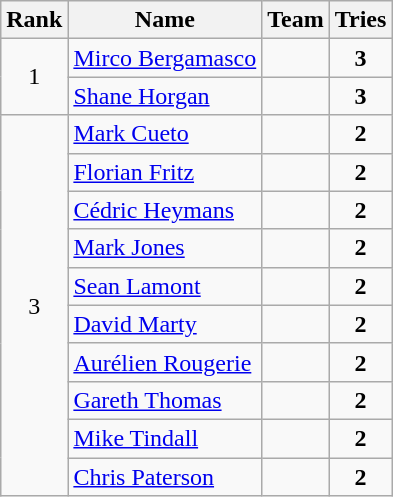<table class="wikitable" style="text-align:center">
<tr>
<th>Rank</th>
<th>Name</th>
<th>Team</th>
<th>Tries</th>
</tr>
<tr>
<td rowspan=2>1</td>
<td align="left"><a href='#'>Mirco Bergamasco</a></td>
<td align="left"></td>
<td><strong>3</strong></td>
</tr>
<tr>
<td align="left"><a href='#'>Shane Horgan</a></td>
<td align="left"></td>
<td><strong>3</strong></td>
</tr>
<tr>
<td rowspan=10>3</td>
<td align="left"><a href='#'>Mark Cueto</a></td>
<td align="left"></td>
<td><strong>2</strong></td>
</tr>
<tr>
<td align="left"><a href='#'>Florian Fritz</a></td>
<td align="left"></td>
<td><strong>2</strong></td>
</tr>
<tr>
<td align="left"><a href='#'>Cédric Heymans</a></td>
<td align="left"></td>
<td><strong>2</strong></td>
</tr>
<tr>
<td align="left"><a href='#'>Mark Jones</a></td>
<td align="left"></td>
<td><strong>2</strong></td>
</tr>
<tr>
<td align="left"><a href='#'>Sean Lamont</a></td>
<td align="left"></td>
<td><strong>2</strong></td>
</tr>
<tr>
<td align="left"><a href='#'>David Marty</a></td>
<td align="left"></td>
<td><strong>2</strong></td>
</tr>
<tr>
<td align="left"><a href='#'>Aurélien Rougerie</a></td>
<td align="left"></td>
<td><strong>2</strong></td>
</tr>
<tr>
<td align="left"><a href='#'>Gareth Thomas</a></td>
<td align="left"></td>
<td><strong>2</strong></td>
</tr>
<tr>
<td align="left"><a href='#'>Mike Tindall</a></td>
<td align="left"></td>
<td><strong>2</strong></td>
</tr>
<tr>
<td align="left"><a href='#'>Chris Paterson</a></td>
<td align="left"></td>
<td><strong>2</strong></td>
</tr>
</table>
